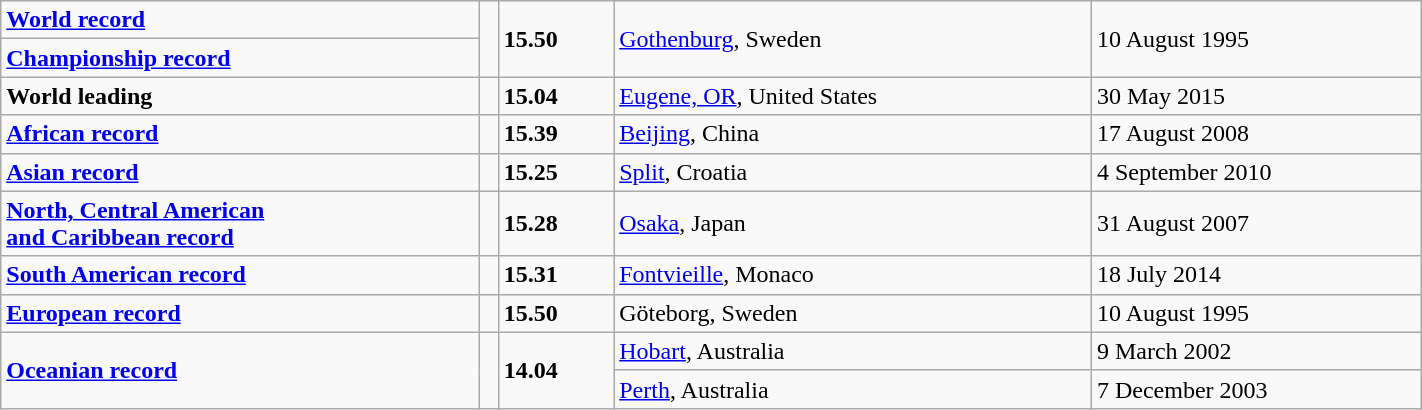<table class="wikitable" width=75%>
<tr>
<td><strong><a href='#'>World record</a></strong></td>
<td rowspan=2></td>
<td rowspan=2><strong>15.50</strong></td>
<td rowspan=2><a href='#'>Gothenburg</a>, Sweden</td>
<td rowspan=2>10 August 1995</td>
</tr>
<tr>
<td><strong><a href='#'>Championship record</a></strong></td>
</tr>
<tr>
<td><strong>World leading</strong></td>
<td></td>
<td><strong>15.04</strong></td>
<td><a href='#'>Eugene, OR</a>, United States</td>
<td>30 May 2015</td>
</tr>
<tr>
<td><strong><a href='#'>African record</a></strong></td>
<td></td>
<td><strong>15.39</strong></td>
<td><a href='#'>Beijing</a>, China</td>
<td>17 August 2008</td>
</tr>
<tr>
<td><strong><a href='#'>Asian record</a></strong></td>
<td></td>
<td><strong>15.25</strong></td>
<td><a href='#'>Split</a>, Croatia</td>
<td>4 September 2010</td>
</tr>
<tr>
<td><strong><a href='#'>North, Central American<br> and Caribbean record</a></strong></td>
<td></td>
<td><strong>15.28</strong></td>
<td><a href='#'>Osaka</a>, Japan</td>
<td>31 August 2007</td>
</tr>
<tr>
<td><strong><a href='#'>South American record</a></strong></td>
<td></td>
<td><strong>15.31</strong></td>
<td><a href='#'>Fontvieille</a>, Monaco</td>
<td>18 July 2014</td>
</tr>
<tr>
<td><strong><a href='#'>European record</a></strong></td>
<td></td>
<td><strong>15.50</strong></td>
<td>Göteborg, Sweden</td>
<td>10 August 1995</td>
</tr>
<tr>
<td rowspan=2><strong><a href='#'>Oceanian record</a></strong></td>
<td rowspan=2></td>
<td rowspan=2><strong>14.04</strong></td>
<td><a href='#'>Hobart</a>, Australia</td>
<td>9 March 2002</td>
</tr>
<tr>
<td><a href='#'>Perth</a>, Australia</td>
<td>7 December 2003</td>
</tr>
</table>
